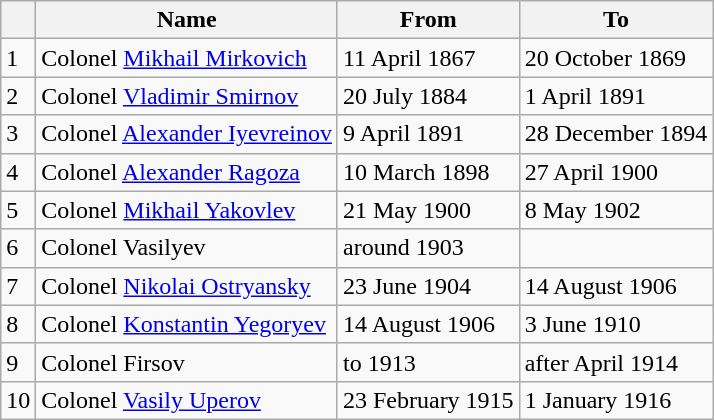<table class=wikitable>
<tr>
<th></th>
<th>Name</th>
<th>From</th>
<th>To</th>
</tr>
<tr>
<td>1</td>
<td>Colonel <a href='#'>Mikhail Mirkovich</a></td>
<td>11 April 1867</td>
<td>20 October 1869</td>
</tr>
<tr>
<td>2</td>
<td>Colonel <a href='#'>Vladimir Smirnov</a></td>
<td>20 July 1884</td>
<td>1 April 1891</td>
</tr>
<tr>
<td>3</td>
<td>Colonel <a href='#'>Alexander Iyevreinov</a></td>
<td>9 April 1891</td>
<td>28 December 1894</td>
</tr>
<tr>
<td>4</td>
<td>Colonel <a href='#'>Alexander Ragoza</a></td>
<td>10 March 1898</td>
<td>27 April 1900</td>
</tr>
<tr>
<td>5</td>
<td>Colonel <a href='#'>Mikhail Yakovlev</a></td>
<td>21 May 1900</td>
<td>8 May 1902</td>
</tr>
<tr>
<td>6</td>
<td>Colonel Vasilyev</td>
<td>around 1903</td>
<td></td>
</tr>
<tr>
<td>7</td>
<td>Colonel <a href='#'>Nikolai Ostryansky</a></td>
<td>23 June 1904</td>
<td>14 August 1906</td>
</tr>
<tr>
<td>8</td>
<td>Colonel <a href='#'>Konstantin Yegoryev</a></td>
<td>14 August 1906</td>
<td>3 June 1910</td>
</tr>
<tr>
<td>9</td>
<td>Colonel Firsov</td>
<td>to 1913</td>
<td>after April 1914</td>
</tr>
<tr>
<td>10</td>
<td>Colonel <a href='#'>Vasily Uperov</a></td>
<td>23 February 1915</td>
<td>1 January 1916</td>
</tr>
</table>
